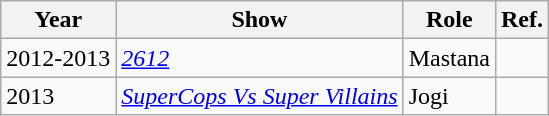<table class="wikitable">
<tr>
<th>Year</th>
<th>Show</th>
<th>Role</th>
<th>Ref.</th>
</tr>
<tr>
<td>2012-2013</td>
<td><em><a href='#'>2612</a></em></td>
<td>Mastana</td>
<td></td>
</tr>
<tr>
<td>2013</td>
<td><em><a href='#'>SuperCops Vs Super Villains</a></em></td>
<td>Jogi</td>
<td></td>
</tr>
</table>
